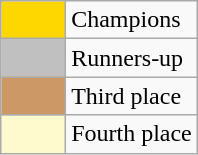<table class="wikitable">
<tr>
<td style="background:gold;width:33%;"></td>
<td>Champions</td>
</tr>
<tr>
<td style="background:silver;"></td>
<td>Runners-up</td>
</tr>
<tr>
<td style="background:#c96;"></td>
<td>Third place</td>
</tr>
<tr>
<td style="background:LemonChiffon;"></td>
<td>Fourth place</td>
</tr>
</table>
